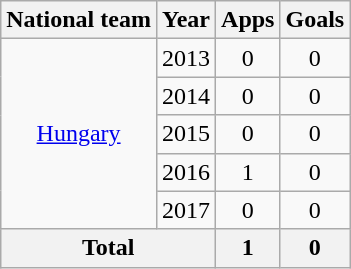<table class="wikitable" style="text-align:center">
<tr>
<th>National team</th>
<th>Year</th>
<th>Apps</th>
<th>Goals</th>
</tr>
<tr>
<td rowspan="5"><a href='#'>Hungary</a></td>
<td>2013</td>
<td>0</td>
<td>0</td>
</tr>
<tr>
<td>2014</td>
<td>0</td>
<td>0</td>
</tr>
<tr>
<td>2015</td>
<td>0</td>
<td>0</td>
</tr>
<tr>
<td>2016</td>
<td>1</td>
<td>0</td>
</tr>
<tr>
<td>2017</td>
<td>0</td>
<td>0</td>
</tr>
<tr>
<th colspan=2>Total</th>
<th>1</th>
<th>0</th>
</tr>
</table>
